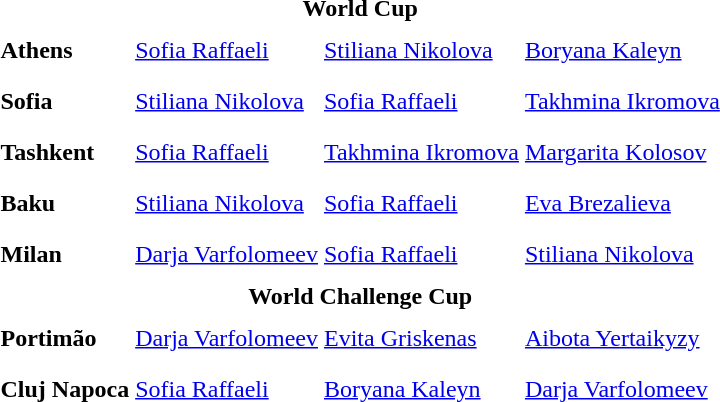<table>
<tr>
<td colspan="4" style="text-align:center;"><strong>World Cup</strong></td>
</tr>
<tr>
<th scope=row style="text-align:left">Athens</th>
<td style="height:30px;"> <a href='#'>Sofia Raffaeli</a></td>
<td style="height:30px;"> <a href='#'>Stiliana Nikolova</a></td>
<td style="height:30px;"> <a href='#'>Boryana Kaleyn</a></td>
</tr>
<tr>
<th scope=row style="text-align:left">Sofia</th>
<td style="height:30px;"> <a href='#'>Stiliana Nikolova</a></td>
<td style="height:30px;"> <a href='#'>Sofia Raffaeli</a></td>
<td style="height:30px;"> <a href='#'>Takhmina Ikromova</a></td>
</tr>
<tr>
<th scope=row style="text-align:left">Tashkent</th>
<td style="height:30px;"> <a href='#'>Sofia Raffaeli</a></td>
<td style="height:30px;"> <a href='#'>Takhmina Ikromova</a></td>
<td style="height:30px;"> <a href='#'>Margarita Kolosov</a></td>
</tr>
<tr>
<th scope=row style="text-align:left">Baku</th>
<td style="height:30px;"> <a href='#'>Stiliana Nikolova</a></td>
<td style="height:30px;"> <a href='#'>Sofia Raffaeli</a></td>
<td style="height:30px;"> <a href='#'>Eva Brezalieva</a></td>
</tr>
<tr>
<th scope=row style="text-align:left">Milan</th>
<td style="height:30px;"> <a href='#'>Darja Varfolomeev</a></td>
<td style="height:30px;"> <a href='#'>Sofia Raffaeli</a></td>
<td style="height:30px;"> <a href='#'>Stiliana Nikolova</a></td>
</tr>
<tr>
<td colspan="4" style="text-align:center;"><strong>World Challenge Cup</strong></td>
</tr>
<tr>
<th scope=row style="text-align:left">Portimão</th>
<td style="height:30px;"> <a href='#'>Darja Varfolomeev</a></td>
<td style="height:30px;"> <a href='#'>Evita Griskenas</a></td>
<td style="height:30px;"> <a href='#'>Aibota Yertaikyzy</a></td>
</tr>
<tr>
<th scope=row style="text-align:left">Cluj Napoca</th>
<td style="height:30px;"> <a href='#'>Sofia Raffaeli</a></td>
<td style="height:30px;"> <a href='#'>Boryana Kaleyn</a></td>
<td style="height:30px;"> <a href='#'>Darja Varfolomeev</a></td>
</tr>
<tr>
</tr>
</table>
